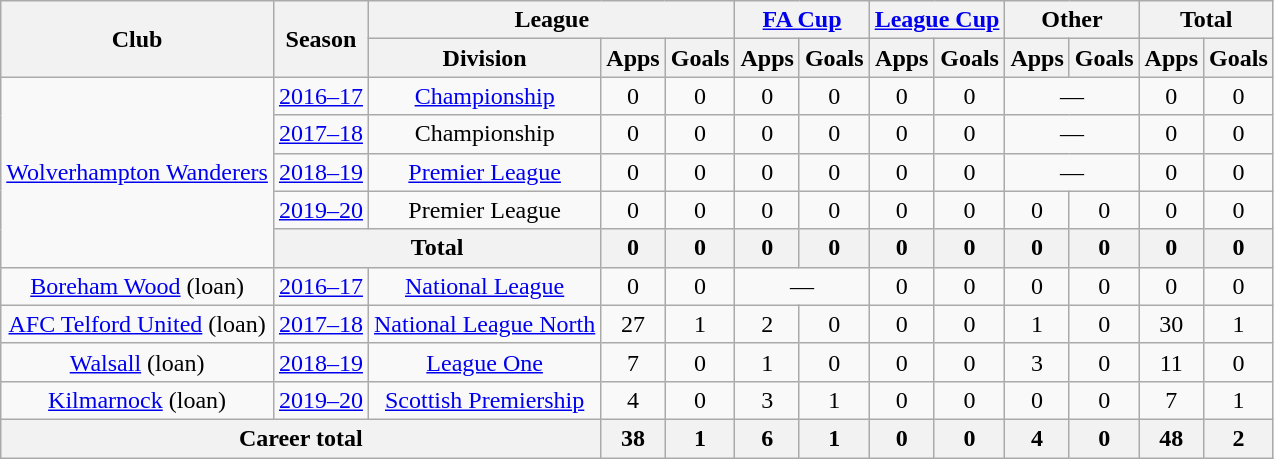<table class=wikitable style=text-align:center>
<tr>
<th rowspan=2>Club</th>
<th rowspan=2>Season</th>
<th colspan=3>League</th>
<th colspan=2><a href='#'>FA Cup</a></th>
<th colspan=2><a href='#'>League Cup</a></th>
<th colspan=2>Other</th>
<th colspan=2>Total</th>
</tr>
<tr>
<th>Division</th>
<th>Apps</th>
<th>Goals</th>
<th>Apps</th>
<th>Goals</th>
<th>Apps</th>
<th>Goals</th>
<th>Apps</th>
<th>Goals</th>
<th>Apps</th>
<th>Goals</th>
</tr>
<tr>
<td rowspan=5><a href='#'>Wolverhampton Wanderers</a></td>
<td><a href='#'>2016–17</a></td>
<td><a href='#'>Championship</a></td>
<td>0</td>
<td>0</td>
<td>0</td>
<td>0</td>
<td>0</td>
<td>0</td>
<td colspan=2>—</td>
<td>0</td>
<td>0</td>
</tr>
<tr>
<td><a href='#'>2017–18</a></td>
<td>Championship</td>
<td>0</td>
<td>0</td>
<td>0</td>
<td>0</td>
<td>0</td>
<td>0</td>
<td colspan=2>—</td>
<td>0</td>
<td>0</td>
</tr>
<tr>
<td><a href='#'>2018–19</a></td>
<td><a href='#'>Premier League</a></td>
<td>0</td>
<td>0</td>
<td>0</td>
<td>0</td>
<td>0</td>
<td>0</td>
<td colspan=2>—</td>
<td>0</td>
<td>0</td>
</tr>
<tr>
<td><a href='#'>2019–20</a></td>
<td>Premier League</td>
<td>0</td>
<td>0</td>
<td>0</td>
<td>0</td>
<td>0</td>
<td>0</td>
<td>0</td>
<td>0</td>
<td>0</td>
<td>0</td>
</tr>
<tr>
<th colspan=2>Total</th>
<th>0</th>
<th>0</th>
<th>0</th>
<th>0</th>
<th>0</th>
<th>0</th>
<th>0</th>
<th>0</th>
<th>0</th>
<th>0</th>
</tr>
<tr>
<td><a href='#'>Boreham Wood</a> (loan)</td>
<td><a href='#'>2016–17</a></td>
<td><a href='#'>National League</a></td>
<td>0</td>
<td>0</td>
<td colspan=2>—</td>
<td>0</td>
<td>0</td>
<td>0</td>
<td>0</td>
<td>0</td>
<td>0</td>
</tr>
<tr>
<td><a href='#'>AFC Telford United</a> (loan)</td>
<td><a href='#'>2017–18</a></td>
<td><a href='#'>National League North</a></td>
<td>27</td>
<td>1</td>
<td>2</td>
<td>0</td>
<td>0</td>
<td>0</td>
<td>1</td>
<td>0</td>
<td>30</td>
<td>1</td>
</tr>
<tr>
<td><a href='#'>Walsall</a> (loan)</td>
<td><a href='#'>2018–19</a></td>
<td><a href='#'>League One</a></td>
<td>7</td>
<td>0</td>
<td>1</td>
<td>0</td>
<td>0</td>
<td>0</td>
<td>3</td>
<td>0</td>
<td>11</td>
<td>0</td>
</tr>
<tr>
<td><a href='#'>Kilmarnock</a> (loan)</td>
<td><a href='#'>2019–20</a></td>
<td><a href='#'>Scottish Premiership</a></td>
<td>4</td>
<td>0</td>
<td>3</td>
<td>1</td>
<td>0</td>
<td>0</td>
<td>0</td>
<td>0</td>
<td>7</td>
<td>1</td>
</tr>
<tr>
<th colspan=3>Career total</th>
<th>38</th>
<th>1</th>
<th>6</th>
<th>1</th>
<th>0</th>
<th>0</th>
<th>4</th>
<th>0</th>
<th>48</th>
<th>2</th>
</tr>
</table>
